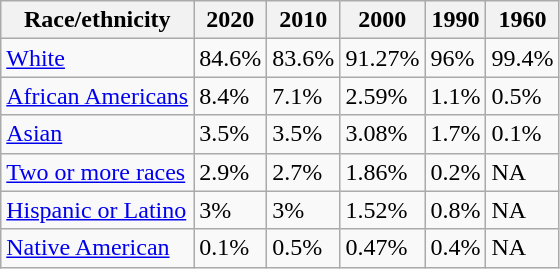<table class="wikitable">
<tr>
<th>Race/ethnicity</th>
<th>2020</th>
<th>2010</th>
<th>2000</th>
<th>1990</th>
<th>1960</th>
</tr>
<tr>
<td><a href='#'>White</a></td>
<td>84.6%</td>
<td>83.6%</td>
<td>91.27%</td>
<td>96%</td>
<td>99.4%</td>
</tr>
<tr>
<td><a href='#'>African Americans</a></td>
<td>8.4%</td>
<td>7.1%</td>
<td>2.59%</td>
<td>1.1%</td>
<td>0.5%</td>
</tr>
<tr>
<td><a href='#'>Asian</a></td>
<td>3.5%</td>
<td>3.5%</td>
<td>3.08%</td>
<td>1.7%</td>
<td>0.1%</td>
</tr>
<tr>
<td><a href='#'>Two or more races</a></td>
<td>2.9%</td>
<td>2.7%</td>
<td>1.86%</td>
<td>0.2%</td>
<td>NA</td>
</tr>
<tr>
<td><a href='#'>Hispanic or Latino</a></td>
<td>3%</td>
<td>3%</td>
<td>1.52%</td>
<td>0.8%</td>
<td>NA</td>
</tr>
<tr>
<td><a href='#'>Native American</a></td>
<td>0.1%</td>
<td>0.5%</td>
<td>0.47%</td>
<td>0.4%</td>
<td>NA</td>
</tr>
</table>
